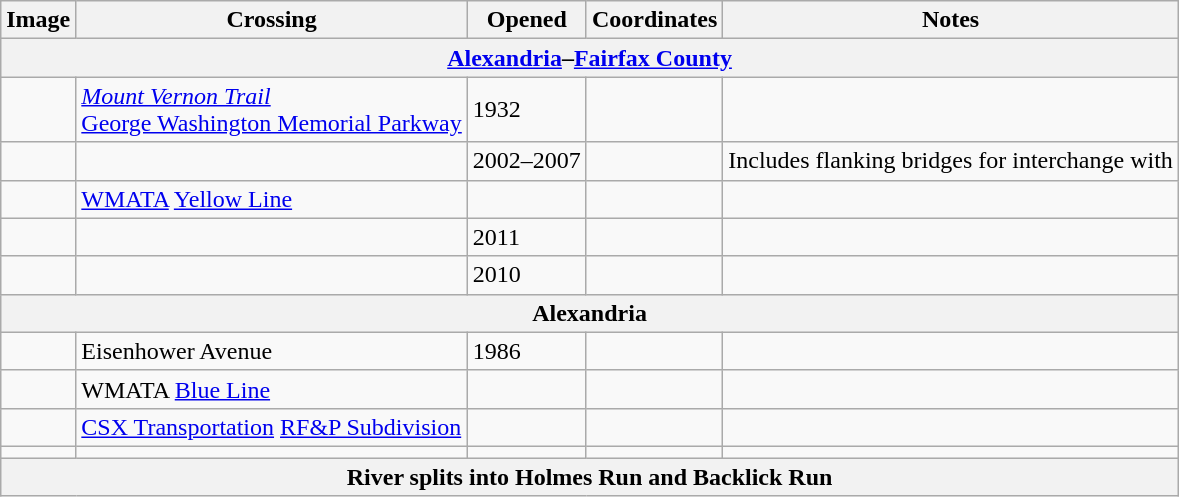<table class="wikitable">
<tr>
<th>Image</th>
<th>Crossing</th>
<th>Opened</th>
<th>Coordinates</th>
<th>Notes</th>
</tr>
<tr>
<th colspan="5"><a href='#'>Alexandria</a>–<a href='#'>Fairfax County</a></th>
</tr>
<tr>
<td></td>
<td><em><a href='#'>Mount Vernon Trail</a></em><br><a href='#'>George Washington Memorial Parkway</a></td>
<td>1932</td>
<td></td>
<td></td>
</tr>
<tr>
<td></td>
<td></td>
<td>2002–2007</td>
<td></td>
<td>Includes flanking bridges for interchange with </td>
</tr>
<tr>
<td></td>
<td><a href='#'>WMATA</a> <a href='#'>Yellow Line</a></td>
<td></td>
<td></td>
<td></td>
</tr>
<tr>
<td></td>
<td></td>
<td>2011</td>
<td></td>
<td></td>
</tr>
<tr>
<td></td>
<td></td>
<td>2010</td>
<td></td>
<td></td>
</tr>
<tr>
<th colspan="5">Alexandria</th>
</tr>
<tr>
<td></td>
<td>Eisenhower Avenue</td>
<td>1986</td>
<td></td>
<td></td>
</tr>
<tr>
<td></td>
<td>WMATA <a href='#'>Blue Line</a></td>
<td></td>
<td></td>
<td></td>
</tr>
<tr>
<td></td>
<td><a href='#'>CSX Transportation</a> <a href='#'>RF&P Subdivision</a></td>
<td></td>
<td></td>
<td></td>
</tr>
<tr>
<td></td>
<td></td>
<td></td>
<td></td>
<td></td>
</tr>
<tr>
<th colspan="5">River splits into Holmes Run and Backlick Run</th>
</tr>
</table>
